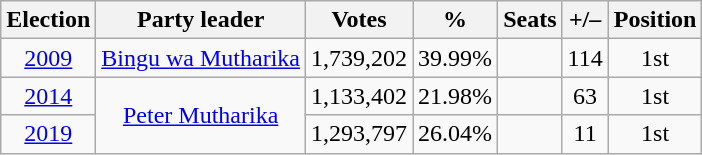<table class=wikitable style=text-align:center>
<tr>
<th>Election</th>
<th>Party leader</th>
<th><strong>Votes</strong></th>
<th><strong>%</strong></th>
<th><strong>Seats</strong></th>
<th>+/–</th>
<th><strong>Position</strong></th>
</tr>
<tr>
<td><a href='#'>2009</a></td>
<td><a href='#'>Bingu wa Mutharika</a></td>
<td>1,739,202</td>
<td>39.99%</td>
<td></td>
<td> 114</td>
<td> 1st</td>
</tr>
<tr>
<td><a href='#'>2014</a></td>
<td rowspan="2"><a href='#'>Peter Mutharika</a></td>
<td>1,133,402</td>
<td>21.98%</td>
<td></td>
<td> 63</td>
<td> 1st</td>
</tr>
<tr>
<td><a href='#'>2019</a></td>
<td>1,293,797</td>
<td>26.04%</td>
<td></td>
<td> 11</td>
<td> 1st</td>
</tr>
</table>
